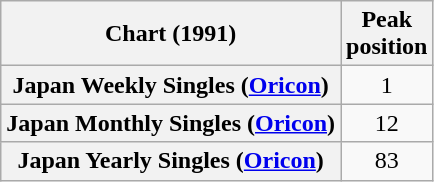<table class="wikitable sortable plainrowheaders" style="text-align:center;">
<tr>
<th scope="col">Chart (1991)</th>
<th scope="col">Peak<br>position</th>
</tr>
<tr>
<th scope="row">Japan Weekly Singles (<a href='#'>Oricon</a>)</th>
<td style="text-align:center;">1</td>
</tr>
<tr>
<th scope="row">Japan Monthly Singles (<a href='#'>Oricon</a>)</th>
<td style="text-align:center;">12</td>
</tr>
<tr>
<th scope="row">Japan Yearly Singles (<a href='#'>Oricon</a>)</th>
<td style="text-align:center;">83</td>
</tr>
</table>
